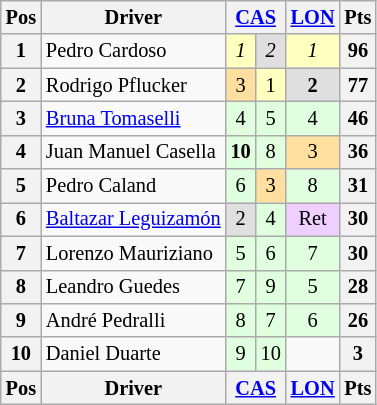<table class="wikitable" style="font-size: 85%; text-align:center">
<tr valign="top">
<th valign="middle">Pos</th>
<th valign="middle">Driver</th>
<th colspan=2><a href='#'>CAS</a><br></th>
<th colspan=1><a href='#'>LON</a><br></th>
<th valign="middle">Pts</th>
</tr>
<tr>
<th>1</th>
<td align=left> Pedro Cardoso</td>
<td style="background:#ffffbf;"><em>1</em></td>
<td style="background:#dfdfdf;"><em>2</em></td>
<td style="background:#ffffbf;"><em>1</em></td>
<th>96</th>
</tr>
<tr>
<th>2</th>
<td align=left> Rodrigo Pflucker</td>
<td style="background:#ffdf9f;">3</td>
<td style="background:#ffffbf;">1</td>
<td style="background:#dfdfdf;"><strong>2</strong></td>
<th>77</th>
</tr>
<tr>
<th>3</th>
<td align=left> <a href='#'>Bruna Tomaselli</a></td>
<td style="background:#dfffdf;">4</td>
<td style="background:#dfffdf;">5</td>
<td style="background:#dfffdf;">4</td>
<th>46</th>
</tr>
<tr>
<th>4</th>
<td align=left> Juan Manuel Casella</td>
<td style="background:#dfffdf;"><strong>10</strong></td>
<td style="background:#dfffdf;">8</td>
<td style="background:#ffdf9f;">3</td>
<th>36</th>
</tr>
<tr>
<th>5</th>
<td align=left> Pedro Caland</td>
<td style="background:#dfffdf;">6</td>
<td style="background:#ffdf9f;">3</td>
<td style="background:#dfffdf;">8</td>
<th>31</th>
</tr>
<tr>
<th>6</th>
<td align=left> <a href='#'>Baltazar Leguizamón</a></td>
<td style="background:#dfdfdf;">2</td>
<td style="background:#dfffdf;">4</td>
<td style="background:#efcfff;">Ret</td>
<th>30</th>
</tr>
<tr>
<th>7</th>
<td align=left> Lorenzo Mauriziano</td>
<td style="background:#dfffdf;">5</td>
<td style="background:#dfffdf;">6</td>
<td style="background:#dfffdf;">7</td>
<th>30</th>
</tr>
<tr>
<th>8</th>
<td align=left> Leandro Guedes</td>
<td style="background:#dfffdf;">7</td>
<td style="background:#dfffdf;">9</td>
<td style="background:#dfffdf;">5</td>
<th>28</th>
</tr>
<tr>
<th>9</th>
<td align=left> André Pedralli</td>
<td style="background:#dfffdf;">8</td>
<td style="background:#dfffdf;">7</td>
<td style="background:#dfffdf;">6</td>
<th>26</th>
</tr>
<tr>
<th>10</th>
<td align=left> Daniel Duarte</td>
<td style="background:#dfffdf;">9</td>
<td style="background:#dfffdf;">10</td>
<td></td>
<th>3</th>
</tr>
<tr valign="top">
<th valign="middle">Pos</th>
<th valign="middle">Driver</th>
<th colspan=2><a href='#'>CAS</a><br></th>
<th colspan=1><a href='#'>LON</a><br></th>
<th valign="middle">Pts</th>
</tr>
</table>
